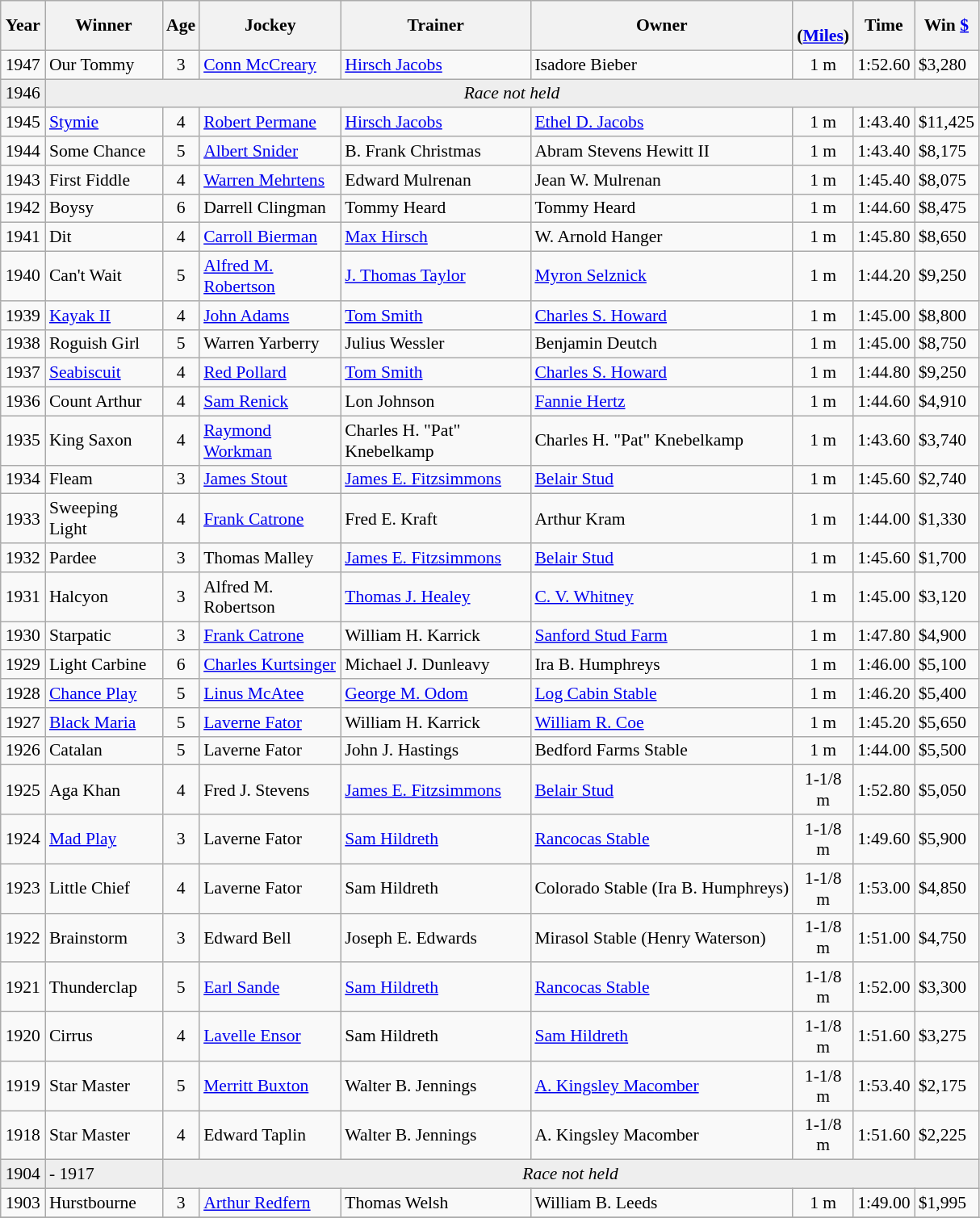<table class="wikitable sortable" style="font-size:90%">
<tr>
<th style="width:30px">Year</th>
<th style="width:90px">Winner</th>
<th style="width:15px">Age</th>
<th style="width:110px">Jockey</th>
<th style="width:150px">Trainer</th>
<th>Owner<br></th>
<th style="width:25px"><br> <span>(<a href='#'>Miles</a>)</span></th>
<th style="width:25px">Time</th>
<th style="width:35px">Win <a href='#'>$</a></th>
</tr>
<tr>
<td align=center>1947</td>
<td>Our Tommy</td>
<td align=center>3</td>
<td><a href='#'>Conn McCreary</a></td>
<td><a href='#'>Hirsch Jacobs</a></td>
<td>Isadore Bieber</td>
<td align=center>1<span> m</span></td>
<td>1:52.60</td>
<td>$3,280</td>
</tr>
<tr bgcolor="#eeeeee">
<td align=center>1946</td>
<td align=center  colspan=9><em>Race not held</em></td>
</tr>
<tr>
<td align=center>1945</td>
<td><a href='#'>Stymie</a></td>
<td align=center>4</td>
<td><a href='#'>Robert Permane</a></td>
<td><a href='#'>Hirsch Jacobs</a></td>
<td><a href='#'>Ethel D. Jacobs</a></td>
<td align=center>1<span> m</span></td>
<td>1:43.40</td>
<td>$11,425</td>
</tr>
<tr>
<td align=center>1944</td>
<td>Some Chance</td>
<td align=center>5</td>
<td><a href='#'>Albert Snider</a></td>
<td>B. Frank Christmas</td>
<td>Abram Stevens Hewitt II</td>
<td align=center>1<span> m</span></td>
<td>1:43.40</td>
<td>$8,175</td>
</tr>
<tr>
<td align=center>1943</td>
<td>First Fiddle</td>
<td align=center>4</td>
<td><a href='#'>Warren Mehrtens</a></td>
<td>Edward Mulrenan</td>
<td>Jean W. Mulrenan</td>
<td align=center>1<span> m</span></td>
<td>1:45.40</td>
<td>$8,075</td>
</tr>
<tr>
<td align=center>1942</td>
<td>Boysy</td>
<td align=center>6</td>
<td>Darrell Clingman</td>
<td>Tommy Heard</td>
<td>Tommy Heard</td>
<td align=center>1<span> m</span></td>
<td>1:44.60</td>
<td>$8,475</td>
</tr>
<tr>
<td align=center>1941</td>
<td>Dit</td>
<td align=center>4</td>
<td><a href='#'>Carroll Bierman</a></td>
<td><a href='#'>Max Hirsch</a></td>
<td>W. Arnold Hanger</td>
<td align=center>1<span> m</span></td>
<td>1:45.80</td>
<td>$8,650</td>
</tr>
<tr>
<td align=center>1940</td>
<td>Can't Wait</td>
<td align=center>5</td>
<td><a href='#'>Alfred M. Robertson</a></td>
<td><a href='#'>J. Thomas Taylor</a></td>
<td><a href='#'>Myron Selznick</a></td>
<td align=center>1<span> m</span></td>
<td>1:44.20</td>
<td>$9,250</td>
</tr>
<tr>
<td align=center>1939</td>
<td><a href='#'>Kayak II</a></td>
<td align=center>4</td>
<td><a href='#'>John Adams</a></td>
<td><a href='#'>Tom Smith</a></td>
<td><a href='#'>Charles S. Howard</a></td>
<td align=center>1<span> m</span></td>
<td>1:45.00</td>
<td>$8,800</td>
</tr>
<tr>
<td align=center>1938</td>
<td>Roguish Girl</td>
<td align=center>5</td>
<td>Warren Yarberry</td>
<td>Julius Wessler</td>
<td>Benjamin Deutch</td>
<td align=center>1<span> m</span></td>
<td>1:45.00</td>
<td>$8,750</td>
</tr>
<tr>
<td align=center>1937</td>
<td><a href='#'>Seabiscuit</a></td>
<td align=center>4</td>
<td><a href='#'>Red Pollard</a></td>
<td><a href='#'>Tom Smith</a></td>
<td><a href='#'>Charles S. Howard</a></td>
<td align=center>1<span> m</span></td>
<td>1:44.80</td>
<td>$9,250</td>
</tr>
<tr>
<td align=center>1936</td>
<td>Count Arthur</td>
<td align=center>4</td>
<td><a href='#'>Sam Renick</a></td>
<td>Lon Johnson</td>
<td><a href='#'>Fannie Hertz</a></td>
<td align=center>1<span> m</span></td>
<td>1:44.60</td>
<td>$4,910</td>
</tr>
<tr>
<td align=center>1935</td>
<td>King Saxon</td>
<td align=center>4</td>
<td><a href='#'>Raymond Workman</a></td>
<td>Charles H. "Pat" Knebelkamp</td>
<td>Charles H. "Pat" Knebelkamp</td>
<td align=center>1<span> m</span></td>
<td>1:43.60</td>
<td>$3,740</td>
</tr>
<tr>
<td align=center>1934</td>
<td>Fleam</td>
<td align=center>3</td>
<td><a href='#'>James Stout</a></td>
<td><a href='#'>James E. Fitzsimmons</a></td>
<td><a href='#'>Belair Stud</a></td>
<td align=center>1<span> m</span></td>
<td>1:45.60</td>
<td>$2,740</td>
</tr>
<tr>
<td align=center>1933</td>
<td>Sweeping Light</td>
<td align=center>4</td>
<td><a href='#'>Frank Catrone</a></td>
<td>Fred E. Kraft</td>
<td>Arthur Kram</td>
<td align=center>1<span> m</span></td>
<td>1:44.00</td>
<td>$1,330</td>
</tr>
<tr>
<td align=center>1932</td>
<td>Pardee</td>
<td align=center>3</td>
<td>Thomas Malley</td>
<td><a href='#'>James E. Fitzsimmons</a></td>
<td><a href='#'>Belair Stud</a></td>
<td align=center>1<span> m</span></td>
<td>1:45.60</td>
<td>$1,700</td>
</tr>
<tr>
<td align=center>1931</td>
<td>Halcyon</td>
<td align=center>3</td>
<td>Alfred M. Robertson</td>
<td><a href='#'>Thomas J. Healey</a></td>
<td><a href='#'>C. V. Whitney</a></td>
<td align=center>1<span> m</span></td>
<td>1:45.00</td>
<td>$3,120</td>
</tr>
<tr>
<td align=center>1930</td>
<td>Starpatic</td>
<td align=center>3</td>
<td><a href='#'>Frank Catrone</a></td>
<td>William H. Karrick</td>
<td><a href='#'>Sanford Stud Farm</a></td>
<td align=center>1<span> m</span></td>
<td>1:47.80</td>
<td>$4,900</td>
</tr>
<tr>
<td align=center>1929</td>
<td>Light Carbine</td>
<td align=center>6</td>
<td><a href='#'>Charles Kurtsinger</a></td>
<td>Michael J. Dunleavy</td>
<td>Ira B. Humphreys</td>
<td align=center>1<span> m</span></td>
<td>1:46.00</td>
<td>$5,100</td>
</tr>
<tr>
<td align=center>1928</td>
<td><a href='#'>Chance Play</a></td>
<td align=center>5</td>
<td><a href='#'>Linus McAtee</a></td>
<td><a href='#'>George M. Odom</a></td>
<td><a href='#'>Log Cabin Stable</a></td>
<td align=center>1<span> m</span></td>
<td>1:46.20</td>
<td>$5,400</td>
</tr>
<tr>
<td align=center>1927</td>
<td><a href='#'>Black Maria</a></td>
<td align=center>5</td>
<td><a href='#'>Laverne Fator</a></td>
<td>William H. Karrick</td>
<td><a href='#'>William R. Coe</a></td>
<td align=center>1<span> m</span></td>
<td>1:45.20</td>
<td>$5,650</td>
</tr>
<tr>
<td align=center>1926</td>
<td>Catalan</td>
<td align=center>5</td>
<td>Laverne Fator</td>
<td>John J. Hastings</td>
<td>Bedford Farms Stable</td>
<td align=center>1<span> m</span></td>
<td>1:44.00</td>
<td>$5,500</td>
</tr>
<tr>
<td align=center>1925</td>
<td>Aga Khan</td>
<td align=center>4</td>
<td>Fred J. Stevens</td>
<td><a href='#'>James E. Fitzsimmons</a></td>
<td><a href='#'>Belair Stud</a></td>
<td align=center>1-1/8 m</td>
<td>1:52.80</td>
<td>$5,050</td>
</tr>
<tr>
<td align=center>1924</td>
<td><a href='#'>Mad Play</a></td>
<td align=center>3</td>
<td>Laverne Fator</td>
<td><a href='#'>Sam Hildreth</a></td>
<td><a href='#'>Rancocas Stable</a></td>
<td align=center>1-1/8 m</td>
<td>1:49.60</td>
<td>$5,900</td>
</tr>
<tr>
<td align=center>1923</td>
<td>Little Chief</td>
<td align=center>4</td>
<td>Laverne Fator</td>
<td>Sam Hildreth</td>
<td>Colorado Stable (Ira B. Humphreys)</td>
<td align=center>1-1/8 m</td>
<td>1:53.00</td>
<td>$4,850</td>
</tr>
<tr>
<td align=center>1922</td>
<td>Brainstorm</td>
<td align=center>3</td>
<td>Edward Bell</td>
<td>Joseph E. Edwards</td>
<td>Mirasol Stable (Henry Waterson)</td>
<td align=center>1-1/8 m</td>
<td>1:51.00</td>
<td>$4,750</td>
</tr>
<tr>
<td align=center>1921</td>
<td>Thunderclap</td>
<td align=center>5</td>
<td><a href='#'>Earl Sande</a></td>
<td><a href='#'>Sam Hildreth</a></td>
<td><a href='#'>Rancocas Stable</a></td>
<td align=center>1-1/8 m</td>
<td>1:52.00</td>
<td>$3,300</td>
</tr>
<tr>
<td align=center>1920</td>
<td>Cirrus</td>
<td align=center>4</td>
<td><a href='#'>Lavelle Ensor</a></td>
<td>Sam Hildreth</td>
<td><a href='#'>Sam Hildreth</a></td>
<td align=center>1-1/8 m</td>
<td>1:51.60</td>
<td>$3,275</td>
</tr>
<tr>
<td align=center>1919</td>
<td>Star Master</td>
<td align=center>5</td>
<td><a href='#'>Merritt Buxton</a></td>
<td>Walter B. Jennings</td>
<td><a href='#'>A. Kingsley Macomber</a></td>
<td align=center>1-1/8 m</td>
<td>1:53.40</td>
<td>$2,175</td>
</tr>
<tr>
<td align=center>1918</td>
<td>Star Master</td>
<td align=center>4</td>
<td>Edward Taplin</td>
<td>Walter B. Jennings</td>
<td>A. Kingsley Macomber</td>
<td align=center>1-1/8 m</td>
<td>1:51.60</td>
<td>$2,225</td>
</tr>
<tr bgcolor="#eeeeee">
<td align=center>1904</td>
<td>- 1917</td>
<td align=center  colspan=9><em>Race not held</em></td>
</tr>
<tr>
<td align=center>1903</td>
<td>Hurstbourne</td>
<td align=center>3</td>
<td><a href='#'>Arthur Redfern</a></td>
<td>Thomas Welsh</td>
<td>William B. Leeds</td>
<td align=center>1<span> m</span></td>
<td>1:49.00</td>
<td>$1,995</td>
</tr>
<tr>
</tr>
</table>
